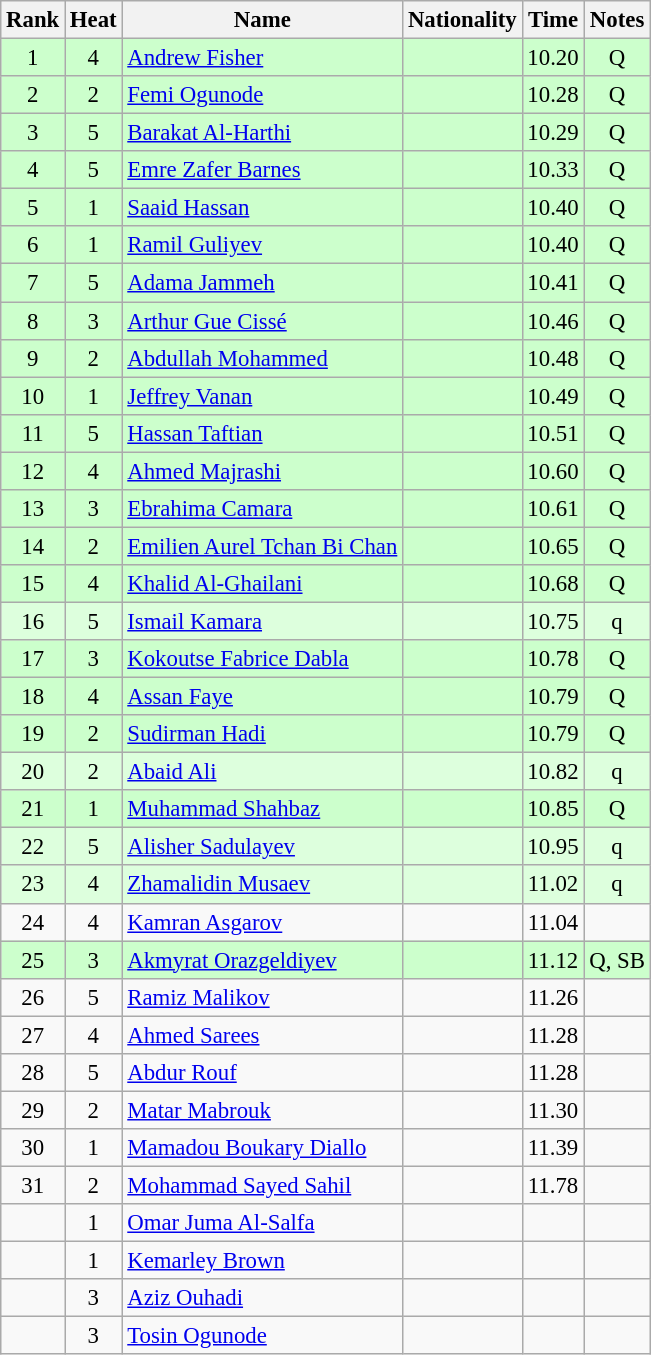<table class="wikitable sortable" style="text-align:center;font-size:95%">
<tr>
<th>Rank</th>
<th>Heat</th>
<th>Name</th>
<th>Nationality</th>
<th>Time</th>
<th>Notes</th>
</tr>
<tr bgcolor=ccffcc>
<td>1</td>
<td>4</td>
<td align=left><a href='#'>Andrew Fisher</a></td>
<td align=left></td>
<td>10.20</td>
<td>Q</td>
</tr>
<tr bgcolor=ccffcc>
<td>2</td>
<td>2</td>
<td align=left><a href='#'>Femi Ogunode</a></td>
<td align=left></td>
<td>10.28</td>
<td>Q</td>
</tr>
<tr bgcolor=ccffcc>
<td>3</td>
<td>5</td>
<td align=left><a href='#'>Barakat Al-Harthi</a></td>
<td align=left></td>
<td>10.29</td>
<td>Q</td>
</tr>
<tr bgcolor=ccffcc>
<td>4</td>
<td>5</td>
<td align=left><a href='#'>Emre Zafer Barnes</a></td>
<td align=left></td>
<td>10.33</td>
<td>Q</td>
</tr>
<tr bgcolor=ccffcc>
<td>5</td>
<td>1</td>
<td align=left><a href='#'>Saaid Hassan</a></td>
<td align=left></td>
<td>10.40</td>
<td>Q</td>
</tr>
<tr bgcolor=ccffcc>
<td>6</td>
<td>1</td>
<td align=left><a href='#'>Ramil Guliyev</a></td>
<td align=left></td>
<td>10.40</td>
<td>Q</td>
</tr>
<tr bgcolor=ccffcc>
<td>7</td>
<td>5</td>
<td align=left><a href='#'>Adama Jammeh</a></td>
<td align=left></td>
<td>10.41</td>
<td>Q</td>
</tr>
<tr bgcolor=ccffcc>
<td>8</td>
<td>3</td>
<td align=left><a href='#'>Arthur Gue Cissé</a></td>
<td align=left></td>
<td>10.46</td>
<td>Q</td>
</tr>
<tr bgcolor=ccffcc>
<td>9</td>
<td>2</td>
<td align=left><a href='#'>Abdullah Mohammed</a></td>
<td align=left></td>
<td>10.48</td>
<td>Q</td>
</tr>
<tr bgcolor=ccffcc>
<td>10</td>
<td>1</td>
<td align=left><a href='#'>Jeffrey Vanan</a></td>
<td align=left></td>
<td>10.49</td>
<td>Q</td>
</tr>
<tr bgcolor=ccffcc>
<td>11</td>
<td>5</td>
<td align=left><a href='#'>Hassan Taftian</a></td>
<td align=left></td>
<td>10.51</td>
<td>Q</td>
</tr>
<tr bgcolor=ccffcc>
<td>12</td>
<td>4</td>
<td align=left><a href='#'>Ahmed Majrashi</a></td>
<td align=left></td>
<td>10.60</td>
<td>Q</td>
</tr>
<tr bgcolor=ccffcc>
<td>13</td>
<td>3</td>
<td align=left><a href='#'>Ebrahima Camara</a></td>
<td align=left></td>
<td>10.61</td>
<td>Q</td>
</tr>
<tr bgcolor=ccffcc>
<td>14</td>
<td>2</td>
<td align=left><a href='#'>Emilien Aurel Tchan Bi Chan</a></td>
<td align=left></td>
<td>10.65</td>
<td>Q</td>
</tr>
<tr bgcolor=ccffcc>
<td>15</td>
<td>4</td>
<td align=left><a href='#'>Khalid Al-Ghailani</a></td>
<td align=left></td>
<td>10.68</td>
<td>Q</td>
</tr>
<tr bgcolor=ddffdd>
<td>16</td>
<td>5</td>
<td align=left><a href='#'>Ismail Kamara</a></td>
<td align=left></td>
<td>10.75</td>
<td>q</td>
</tr>
<tr bgcolor=ccffcc>
<td>17</td>
<td>3</td>
<td align=left><a href='#'>Kokoutse Fabrice Dabla</a></td>
<td align=left></td>
<td>10.78</td>
<td>Q</td>
</tr>
<tr bgcolor=ccffcc>
<td>18</td>
<td>4</td>
<td align=left><a href='#'>Assan Faye</a></td>
<td align=left></td>
<td>10.79</td>
<td>Q</td>
</tr>
<tr bgcolor=ccffcc>
<td>19</td>
<td>2</td>
<td align=left><a href='#'>Sudirman Hadi</a></td>
<td align=left></td>
<td>10.79</td>
<td>Q</td>
</tr>
<tr bgcolor=ddffdd>
<td>20</td>
<td>2</td>
<td align=left><a href='#'>Abaid Ali</a></td>
<td align=left></td>
<td>10.82</td>
<td>q</td>
</tr>
<tr bgcolor=ccffcc>
<td>21</td>
<td>1</td>
<td align=left><a href='#'>Muhammad Shahbaz</a></td>
<td align=left></td>
<td>10.85</td>
<td>Q</td>
</tr>
<tr bgcolor=ddffdd>
<td>22</td>
<td>5</td>
<td align=left><a href='#'>Alisher Sadulayev</a></td>
<td align=left></td>
<td>10.95</td>
<td>q</td>
</tr>
<tr bgcolor=ddffdd>
<td>23</td>
<td>4</td>
<td align=left><a href='#'>Zhamalidin Musaev</a></td>
<td align=left></td>
<td>11.02</td>
<td>q</td>
</tr>
<tr>
<td>24</td>
<td>4</td>
<td align=left><a href='#'>Kamran Asgarov</a></td>
<td align=left></td>
<td>11.04</td>
<td></td>
</tr>
<tr bgcolor=ccffcc>
<td>25</td>
<td>3</td>
<td align=left><a href='#'>Akmyrat Orazgeldiyev</a></td>
<td align=left></td>
<td>11.12</td>
<td>Q, SB</td>
</tr>
<tr>
<td>26</td>
<td>5</td>
<td align=left><a href='#'>Ramiz Malikov</a></td>
<td align=left></td>
<td>11.26</td>
<td></td>
</tr>
<tr>
<td>27</td>
<td>4</td>
<td align=left><a href='#'>Ahmed Sarees</a></td>
<td align=left></td>
<td>11.28</td>
<td></td>
</tr>
<tr>
<td>28</td>
<td>5</td>
<td align=left><a href='#'>Abdur Rouf</a></td>
<td align=left></td>
<td>11.28</td>
<td></td>
</tr>
<tr>
<td>29</td>
<td>2</td>
<td align=left><a href='#'>Matar Mabrouk</a></td>
<td align=left></td>
<td>11.30</td>
<td></td>
</tr>
<tr>
<td>30</td>
<td>1</td>
<td align=left><a href='#'>Mamadou Boukary Diallo</a></td>
<td align=left></td>
<td>11.39</td>
<td></td>
</tr>
<tr>
<td>31</td>
<td>2</td>
<td align=left><a href='#'>Mohammad Sayed Sahil</a></td>
<td align=left></td>
<td>11.78</td>
<td></td>
</tr>
<tr>
<td></td>
<td>1</td>
<td align=left><a href='#'>Omar Juma Al-Salfa</a></td>
<td align=left></td>
<td></td>
<td></td>
</tr>
<tr>
<td></td>
<td>1</td>
<td align=left><a href='#'>Kemarley Brown</a></td>
<td align=left></td>
<td></td>
<td></td>
</tr>
<tr>
<td></td>
<td>3</td>
<td align=left><a href='#'>Aziz Ouhadi</a></td>
<td align=left></td>
<td></td>
<td></td>
</tr>
<tr>
<td></td>
<td>3</td>
<td align=left><a href='#'>Tosin Ogunode</a></td>
<td align=left></td>
<td></td>
<td></td>
</tr>
</table>
